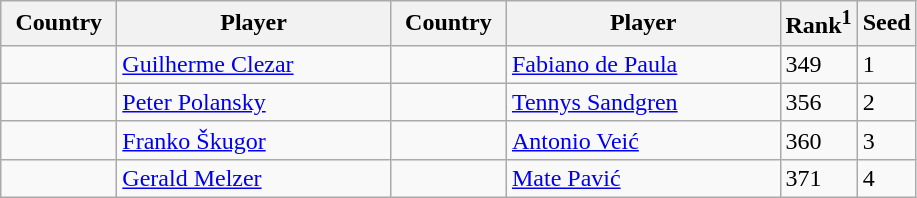<table class="sortable wikitable">
<tr>
<th width="70">Country</th>
<th width="175">Player</th>
<th width="70">Country</th>
<th width="175">Player</th>
<th>Rank<sup>1</sup></th>
<th>Seed</th>
</tr>
<tr>
<td></td>
<td><a href='#'>Guilherme Clezar</a></td>
<td></td>
<td><a href='#'>Fabiano de Paula</a></td>
<td>349</td>
<td>1</td>
</tr>
<tr>
<td></td>
<td><a href='#'>Peter Polansky</a></td>
<td></td>
<td><a href='#'>Tennys Sandgren</a></td>
<td>356</td>
<td>2</td>
</tr>
<tr>
<td></td>
<td><a href='#'>Franko Škugor</a></td>
<td></td>
<td><a href='#'>Antonio Veić</a></td>
<td>360</td>
<td>3</td>
</tr>
<tr>
<td></td>
<td><a href='#'>Gerald Melzer</a></td>
<td></td>
<td><a href='#'>Mate Pavić</a></td>
<td>371</td>
<td>4</td>
</tr>
</table>
